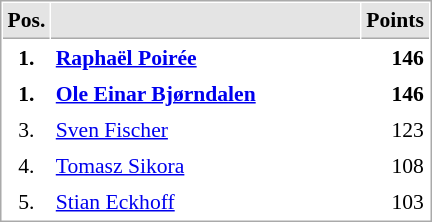<table cellspacing="1" cellpadding="3" style="border:1px solid #AAAAAA;font-size:90%">
<tr bgcolor="#E4E4E4">
<th style="border-bottom:1px solid #AAAAAA" width=10>Pos.</th>
<th style="border-bottom:1px solid #AAAAAA" width=200></th>
<th style="border-bottom:1px solid #AAAAAA" width=20>Points</th>
</tr>
<tr>
<td align="center"><strong>1.</strong></td>
<td> <strong><a href='#'>Raphaël Poirée</a></strong></td>
<td align="right"><strong>146</strong></td>
</tr>
<tr>
<td align="center"><strong>1.</strong></td>
<td> <strong><a href='#'>Ole Einar Bjørndalen</a></strong></td>
<td align="right"><strong>146</strong></td>
</tr>
<tr>
<td align="center">3.</td>
<td> <a href='#'>Sven Fischer</a></td>
<td align="right">123</td>
</tr>
<tr>
<td align="center">4.</td>
<td> <a href='#'>Tomasz Sikora</a></td>
<td align="right">108</td>
</tr>
<tr>
<td align="center">5.</td>
<td> <a href='#'>Stian Eckhoff</a></td>
<td align="right">103</td>
</tr>
</table>
